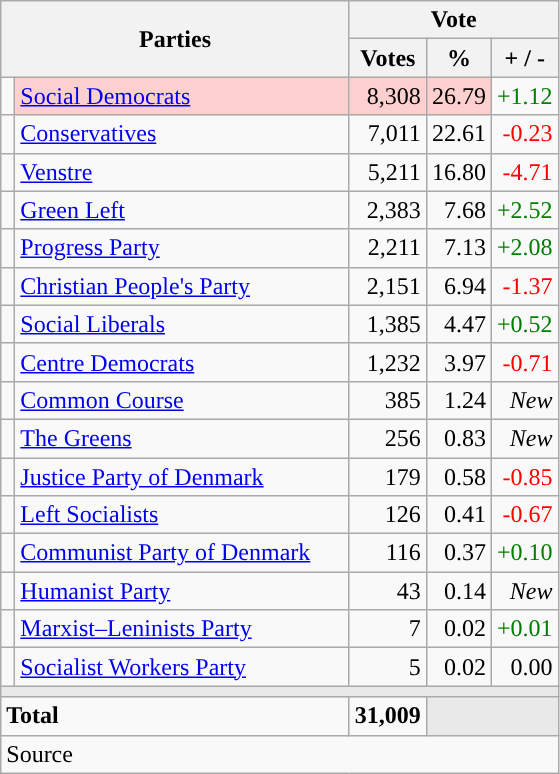<table class="wikitable" style="text-align:right;">
<tr>
<th style="text-align:centre;" rowspan="2" colspan="2" width="225">Parties</th>
<th colspan="3">Vote</th>
</tr>
<tr>
<th width="15">Votes</th>
<th width="15">%</th>
<th width="15">+ / -</th>
</tr>
<tr>
<td width="2" style="color:inherit;background:"></td>
<td bgcolor=#fbd0ce  align="left"><a href='#'>Social Democrats</a></td>
<td bgcolor=#fbd0ce>8,308</td>
<td bgcolor=#fbd0ce>26.79</td>
<td style=color:green;>+1.12</td>
</tr>
<tr>
<td width="2" style="color:inherit;background:"></td>
<td align="left"><a href='#'>Conservatives</a></td>
<td>7,011</td>
<td>22.61</td>
<td style=color:red;>-0.23</td>
</tr>
<tr>
<td width="2" style="color:inherit;background:"></td>
<td align="left"><a href='#'>Venstre</a></td>
<td>5,211</td>
<td>16.80</td>
<td style=color:red;>-4.71</td>
</tr>
<tr>
<td width="2" style="color:inherit;background:"></td>
<td align="left"><a href='#'>Green Left</a></td>
<td>2,383</td>
<td>7.68</td>
<td style=color:green;>+2.52</td>
</tr>
<tr>
<td width="2" style="color:inherit;background:"></td>
<td align="left"><a href='#'>Progress Party</a></td>
<td>2,211</td>
<td>7.13</td>
<td style=color:green;>+2.08</td>
</tr>
<tr>
<td width="2" style="color:inherit;background:"></td>
<td align="left"><a href='#'>Christian People's Party</a></td>
<td>2,151</td>
<td>6.94</td>
<td style=color:red;>-1.37</td>
</tr>
<tr>
<td width="2" style="color:inherit;background:"></td>
<td align="left"><a href='#'>Social Liberals</a></td>
<td>1,385</td>
<td>4.47</td>
<td style=color:green;>+0.52</td>
</tr>
<tr>
<td width="2" style="color:inherit;background:"></td>
<td align="left"><a href='#'>Centre Democrats</a></td>
<td>1,232</td>
<td>3.97</td>
<td style=color:red;>-0.71</td>
</tr>
<tr>
<td width="2" style="color:inherit;background:"></td>
<td align="left"><a href='#'>Common Course</a></td>
<td>385</td>
<td>1.24</td>
<td><em>New</em></td>
</tr>
<tr>
<td width="2" style="color:inherit;background:"></td>
<td align="left"><a href='#'>The Greens</a></td>
<td>256</td>
<td>0.83</td>
<td><em>New</em></td>
</tr>
<tr>
<td width="2" style="color:inherit;background:"></td>
<td align="left"><a href='#'>Justice Party of Denmark</a></td>
<td>179</td>
<td>0.58</td>
<td style=color:red;>-0.85</td>
</tr>
<tr>
<td width="2" style="color:inherit;background:"></td>
<td align="left"><a href='#'>Left Socialists</a></td>
<td>126</td>
<td>0.41</td>
<td style=color:red;>-0.67</td>
</tr>
<tr>
<td width="2" style="color:inherit;background:"></td>
<td align="left"><a href='#'>Communist Party of Denmark</a></td>
<td>116</td>
<td>0.37</td>
<td style=color:green;>+0.10</td>
</tr>
<tr>
<td width="2" style="color:inherit;background:"></td>
<td align="left"><a href='#'>Humanist Party</a></td>
<td>43</td>
<td>0.14</td>
<td><em>New</em></td>
</tr>
<tr>
<td width="2" style="color:inherit;background:"></td>
<td align="left"><a href='#'>Marxist–Leninists Party</a></td>
<td>7</td>
<td>0.02</td>
<td style=color:green;>+0.01</td>
</tr>
<tr>
<td width="2" style="color:inherit;background:"></td>
<td align="left"><a href='#'>Socialist Workers Party</a></td>
<td>5</td>
<td>0.02</td>
<td>0.00</td>
</tr>
<tr>
<td colspan="7" bgcolor="#E9E9E9"></td>
</tr>
<tr>
<td align="left" colspan="2"><strong>Total</strong></td>
<td><strong>31,009</strong></td>
<td bgcolor="#E9E9E9" colspan="2"></td>
</tr>
<tr>
<td align="left" colspan="6">Source</td>
</tr>
</table>
